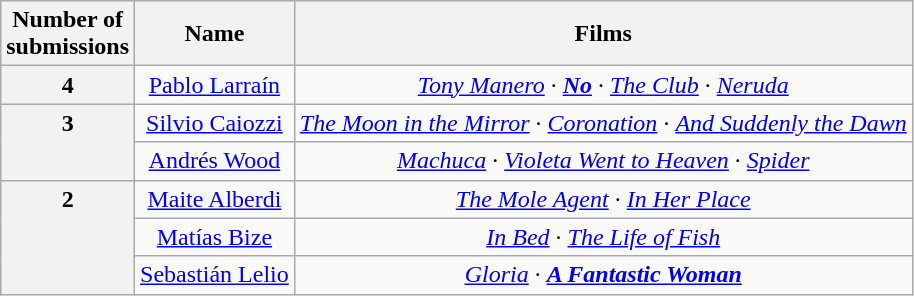<table class="wikitable" border="1" cellpadding="2" cellspacing="0" style="border-collapse:collapse; border: 1px #555 solid; text-align:center">
<tr>
<th>Number of<br>submissions</th>
<th>Name</th>
<th>Films</th>
</tr>
<tr valign="top">
<th>4</th>
<td><a href='#'>Pablo Larraín</a></td>
<td><em><a href='#'>Tony Manero</a></em> · <em><a href='#'><strong>No</strong></a></em> · <em><a href='#'>The Club</a></em> · <em><a href='#'>Neruda</a></em></td>
</tr>
<tr valign="top">
<th rowspan="2">3</th>
<td><a href='#'>Silvio Caiozzi</a></td>
<td><em><a href='#'>The Moon in the Mirror</a></em> · <em><a href='#'>Coronation</a></em> · <em><a href='#'>And Suddenly the Dawn</a></em></td>
</tr>
<tr>
<td><a href='#'>Andrés Wood</a></td>
<td><em><a href='#'>Machuca</a></em> · <em><a href='#'>Violeta Went to Heaven</a></em> · <em><a href='#'>Spider</a></em></td>
</tr>
<tr valign="top">
<th rowspan="3">2</th>
<td><a href='#'>Maite Alberdi</a></td>
<td><em><a href='#'>The Mole Agent</a></em> · <em><a href='#'>In Her Place</a></em></td>
</tr>
<tr>
<td><a href='#'>Matías Bize</a></td>
<td><em><a href='#'>In Bed</a></em> · <em><a href='#'>The Life of Fish</a></em></td>
</tr>
<tr>
<td><a href='#'>Sebastián Lelio</a></td>
<td><em><a href='#'>Gloria</a></em> · <strong><em><a href='#'>A Fantastic Woman</a></em></strong></td>
</tr>
</table>
